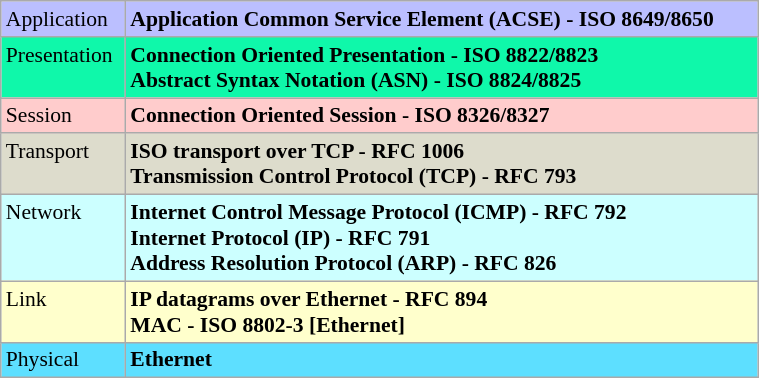<table class="wikitable" width="40%">
<tr style="background:#bbbfff; vertical-align:top; font-size:90%">
<td>Application</td>
<td><strong>Application Common Service Element (ACSE) - ISO 8649/8650</strong></td>
</tr>
<tr style="background:#0ff8aa; vertical-align:top; font-size:90%">
<td>Presentation</td>
<td><strong>Connection Oriented Presentation - ISO 8822/8823</strong><br><strong>Abstract Syntax Notation (ASN) - ISO 8824/8825</strong></td>
</tr>
<tr style="background:#ffcccc; vertical-align:top; font-size:90%">
<td>Session</td>
<td><strong>Connection Oriented Session - ISO 8326/8327</strong></td>
</tr>
<tr style="background:#dddccc; vertical-align:top; font-size:90%">
<td>Transport</td>
<td><strong>ISO transport over TCP - RFC 1006</strong><br><strong>Transmission Control Protocol (TCP) - RFC 793</strong></td>
</tr>
<tr style="background:#ccffff; vertical-align:top; font-size:90%">
<td>Network</td>
<td><strong>Internet Control Message Protocol (ICMP) - RFC 792</strong><br><strong>Internet Protocol (IP) - RFC 791</strong><br><strong>Address Resolution Protocol (ARP) - RFC 826</strong></td>
</tr>
<tr style="background:#ffffcc; vertical-align:top; font-size:90%">
<td>Link</td>
<td><strong>IP datagrams over Ethernet - RFC 894</strong><br><strong>MAC - ISO 8802-3 [Ethernet] </strong></td>
</tr>
<tr style="background:#5ddfff; vertical-align:top; font-size:90%">
<td>Physical</td>
<td><strong>Ethernet</strong></td>
</tr>
</table>
